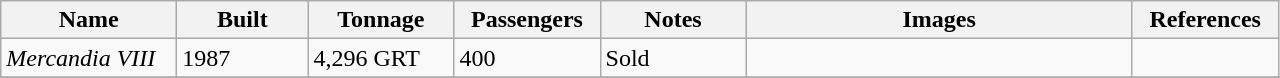<table class="wikitable sortable" border="1">
<tr>
<th width="110" scope="col">Name</th>
<th width="80" scope="col">Built</th>
<th width="90" scope="col">Tonnage</th>
<th width="90" scope="col">Passengers</th>
<th width="90" scope="col">Notes</th>
<th width="250" class="unsortable" scope="col">Images</th>
<th width="90" class="unsortable" scope="col">References</th>
</tr>
<tr>
<td><em>Mercandia VIII</em></td>
<td>1987</td>
<td>4,296 GRT</td>
<td>400</td>
<td>Sold</td>
<td><br></td>
<td></td>
</tr>
<tr>
</tr>
</table>
